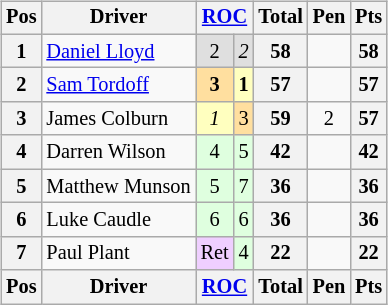<table>
<tr>
<td><br><table class="wikitable" style="font-size: 85%; text-align: center;">
<tr valign="top">
<th valign="middle">Pos</th>
<th valign="middle">Driver</th>
<th colspan="2"><a href='#'>ROC</a></th>
<th valign=middle>Total</th>
<th valign=middle>Pen</th>
<th valign=middle>Pts</th>
</tr>
<tr>
<th>1</th>
<td align=left> <a href='#'>Daniel Lloyd</a></td>
<td style="background:#DFDFDF;">2</td>
<td style="background:#DFDFDF;"><em>2</em></td>
<th>58</th>
<td></td>
<th>58</th>
</tr>
<tr>
<th>2</th>
<td align=left> <a href='#'>Sam Tordoff</a></td>
<td style="background:#FFDF9F;"><strong>3</strong></td>
<td style="background:#FFFFBF;"><strong>1</strong></td>
<th>57</th>
<td></td>
<th>57</th>
</tr>
<tr>
<th>3</th>
<td align=left> James Colburn</td>
<td style="background:#FFFFBF;"><em>1</em></td>
<td style="background:#FFDF9F;">3</td>
<th>59</th>
<td>2</td>
<th>57</th>
</tr>
<tr>
<th>4</th>
<td align=left> Darren Wilson</td>
<td style="background:#DFFFDF;">4</td>
<td style="background:#DFFFDF;">5</td>
<th>42</th>
<td></td>
<th>42</th>
</tr>
<tr>
<th>5</th>
<td align=left> Matthew Munson</td>
<td style="background:#DFFFDF;">5</td>
<td style="background:#DFFFDF;">7</td>
<th>36</th>
<td></td>
<th>36</th>
</tr>
<tr>
<th>6</th>
<td align=left> Luke Caudle</td>
<td style="background:#DFFFDF;">6</td>
<td style="background:#DFFFDF;">6</td>
<th>36</th>
<td></td>
<th>36</th>
</tr>
<tr>
<th>7</th>
<td align=left> Paul Plant</td>
<td style="background:#EFCFFF;">Ret</td>
<td style="background:#DFFFDF;">4</td>
<th>22</th>
<td></td>
<th>22</th>
</tr>
<tr valign="top">
<th valign="middle">Pos</th>
<th valign="middle">Driver</th>
<th colspan="2"><a href='#'>ROC</a></th>
<th valign=middle>Total</th>
<th valign=middle>Pen</th>
<th valign=middle>Pts</th>
</tr>
</table>
</td>
<td valign="top"></td>
</tr>
</table>
